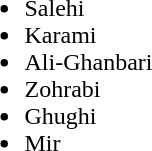<table class="toccolours" style="float:left; margin-right:1em;">
<tr>
<td><br><ul><li>Salehi</li><li>Karami</li><li>Ali-Ghanbari</li><li>Zohrabi</li><li>Ghughi</li><li>Mir</li></ul></td>
</tr>
</table>
